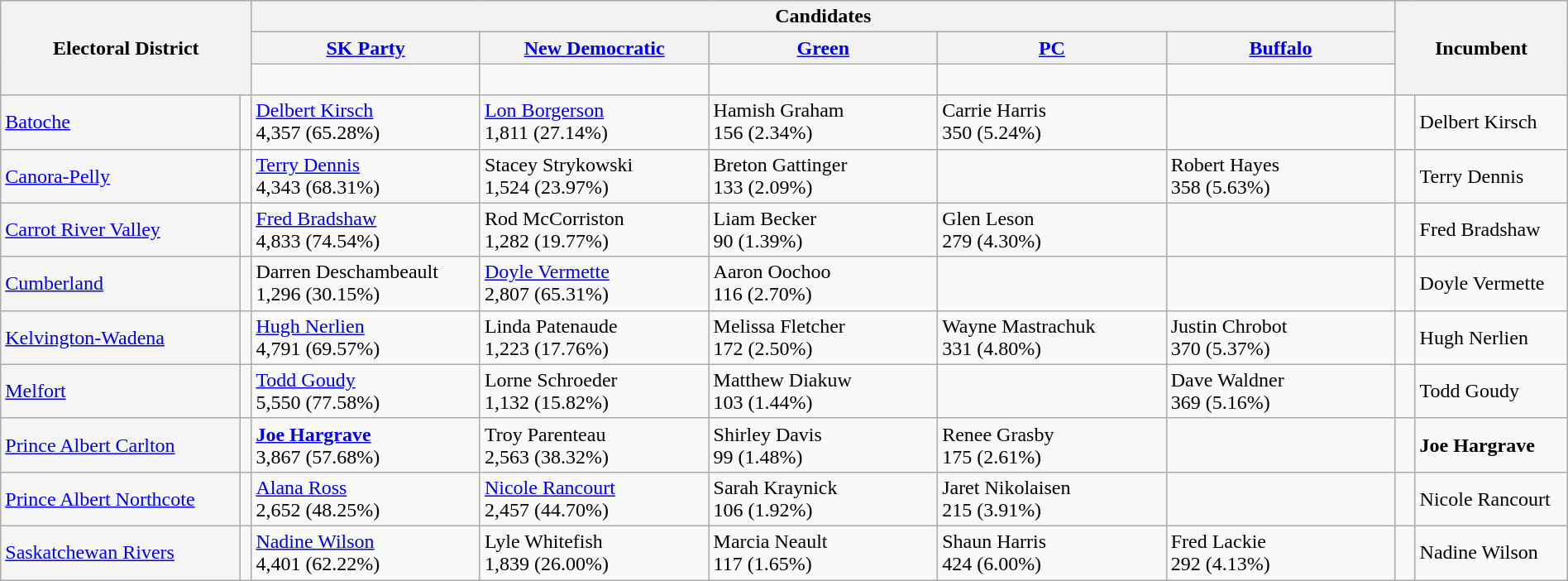<table class="wikitable" style="width:100%;">
<tr>
<th style="width:16%;" rowspan="3" colspan="2">Electoral District</th>
<th colspan="5">Candidates</th>
<th style="width:14%;" rowspan="3" colspan="2">Incumbent</th>
</tr>
<tr>
<th style="width:14.6%;"><a href='#'>SK Party</a></th>
<th style="width:14.6%;"><a href='#'>New Democratic</a></th>
<th style="width:14.6%;"><a href='#'>Green</a></th>
<th style="width:14.6%;"><a href='#'>PC</a></th>
<th style="width:14.6%;"><a href='#'>Buffalo</a></th>
</tr>
<tr>
<td width=14.6% > </td>
<td width=14.6% > </td>
<td width=14.6% > </td>
<td width=14.6% > </td>
<td width=14.6% > </td>
</tr>
<tr>
<td style="background:whitesmoke;"><a href='#'>Batoche</a></td>
<td></td>
<td><a href='#'>Delbert Kirsch</a> <br>4,357 (65.28%)</td>
<td><a href='#'>Lon Borgerson</a> <br>1,811 (27.14%)</td>
<td>Hamish Graham <br>156 (2.34%)</td>
<td>Carrie Harris <br>350 (5.24%)</td>
<td></td>
<td> </td>
<td>Delbert Kirsch</td>
</tr>
<tr>
<td style="background:whitesmoke;"><a href='#'>Canora-Pelly</a></td>
<td></td>
<td><a href='#'>Terry Dennis</a> <br>4,343 (68.31%)</td>
<td>Stacey Strykowski <br>1,524 (23.97%)</td>
<td>Breton Gattinger <br>133 (2.09%)</td>
<td></td>
<td>Robert Hayes <br>358 (5.63%)</td>
<td> </td>
<td>Terry Dennis</td>
</tr>
<tr>
<td style="background:whitesmoke;"><a href='#'>Carrot River Valley</a></td>
<td></td>
<td><a href='#'>Fred Bradshaw</a> <br>4,833 (74.54%)</td>
<td>Rod McCorriston <br>1,282 (19.77%)</td>
<td>Liam Becker <br>90 (1.39%)</td>
<td>Glen Leson <br>279 (4.30%)</td>
<td></td>
<td> </td>
<td>Fred Bradshaw</td>
</tr>
<tr>
<td style="background:whitesmoke;"><a href='#'>Cumberland</a></td>
<td></td>
<td>Darren Deschambeault <br>1,296 (30.15%)</td>
<td><a href='#'>Doyle Vermette</a> <br>2,807 (65.31%)</td>
<td>Aaron Oochoo <br>116 (2.70%)</td>
<td></td>
<td></td>
<td> </td>
<td>Doyle Vermette</td>
</tr>
<tr>
<td style="background:whitesmoke;"><a href='#'>Kelvington-Wadena</a></td>
<td></td>
<td><a href='#'>Hugh Nerlien</a> <br>4,791 (69.57%)</td>
<td>Linda Patenaude  <br>1,223 (17.76%)</td>
<td>Melissa Fletcher <br>172 (2.50%)</td>
<td>Wayne Mastrachuk <br>331 (4.80%)</td>
<td>Justin Chrobot <br>370 (5.37%)</td>
<td> </td>
<td>Hugh Nerlien</td>
</tr>
<tr>
<td style="background:whitesmoke;"><a href='#'>Melfort</a></td>
<td></td>
<td><a href='#'>Todd Goudy</a> <br>5,550 (77.58%)</td>
<td>Lorne Schroeder <br>1,132 (15.82%)</td>
<td>Matthew Diakuw <br>103 (1.44%)</td>
<td></td>
<td>Dave Waldner <br>369 (5.16%)</td>
<td> </td>
<td>Todd Goudy</td>
</tr>
<tr>
<td style="background:whitesmoke;"><a href='#'>Prince Albert Carlton</a></td>
<td></td>
<td><strong><a href='#'>Joe Hargrave</a></strong> <br>3,867 (57.68%)</td>
<td>Troy Parenteau <br>2,563 (38.32%)</td>
<td>Shirley Davis <br>99 (1.48%)</td>
<td>Renee Grasby <br>175 (2.61%)</td>
<td></td>
<td> </td>
<td><strong>Joe Hargrave</strong></td>
</tr>
<tr>
<td style="background:whitesmoke;"><a href='#'>Prince Albert Northcote</a></td>
<td></td>
<td><a href='#'>Alana Ross</a> <br>2,652 (48.25%)</td>
<td><a href='#'>Nicole Rancourt</a> <br>2,457 (44.70%)</td>
<td>Sarah Kraynick <br>106 (1.92%)</td>
<td>Jaret Nikolaisen <br>215 (3.91%)</td>
<td></td>
<td> </td>
<td>Nicole Rancourt</td>
</tr>
<tr>
<td style="background:whitesmoke;"><a href='#'>Saskatchewan Rivers</a></td>
<td></td>
<td><a href='#'>Nadine Wilson</a> <br>4,401 (62.22%)</td>
<td>Lyle Whitefish <br>1,839 (26.00%)</td>
<td>Marcia Neault <br>117 (1.65%)</td>
<td>Shaun Harris <br>424 (6.00%)</td>
<td>Fred Lackie <br>292 (4.13%)</td>
<td> </td>
<td>Nadine Wilson</td>
</tr>
</table>
